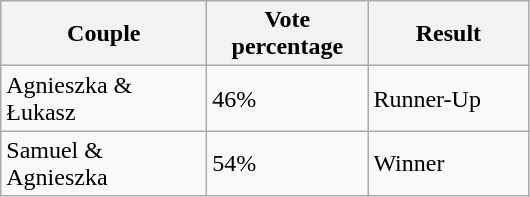<table class="wikitable">
<tr>
<th style="width:130px;">Couple</th>
<th style="width:100px;">Vote percentage</th>
<th style="width:100px;">Result</th>
</tr>
<tr>
<td>Agnieszka & Łukasz</td>
<td>46%</td>
<td>Runner-Up</td>
</tr>
<tr>
<td>Samuel & Agnieszka</td>
<td>54%</td>
<td>Winner</td>
</tr>
</table>
